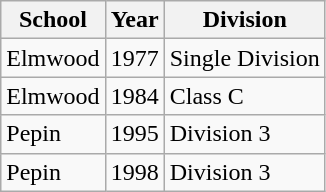<table class="wikitable">
<tr>
<th>School</th>
<th>Year</th>
<th>Division</th>
</tr>
<tr>
<td>Elmwood</td>
<td>1977</td>
<td>Single Division</td>
</tr>
<tr>
<td>Elmwood</td>
<td>1984</td>
<td>Class C</td>
</tr>
<tr>
<td>Pepin</td>
<td>1995</td>
<td>Division 3</td>
</tr>
<tr>
<td>Pepin</td>
<td>1998</td>
<td>Division 3</td>
</tr>
</table>
